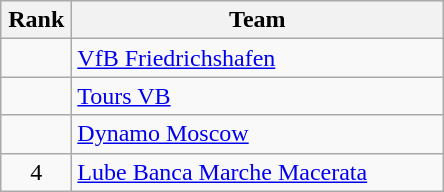<table class="wikitable" style="text-align: center;">
<tr>
<th width=40>Rank</th>
<th width=240>Team</th>
</tr>
<tr>
<td></td>
<td align=left> <a href='#'>VfB Friedrichshafen</a></td>
</tr>
<tr>
<td></td>
<td align=left> <a href='#'>Tours VB</a></td>
</tr>
<tr>
<td></td>
<td align=left> <a href='#'>Dynamo Moscow</a></td>
</tr>
<tr>
<td>4</td>
<td align=left> <a href='#'>Lube Banca Marche Macerata</a></td>
</tr>
</table>
